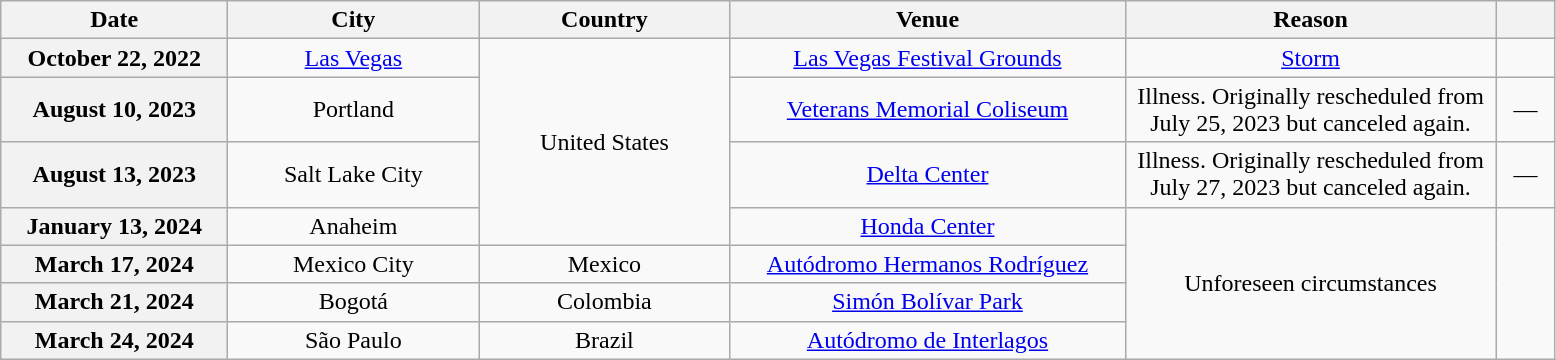<table class="wikitable plainrowheaders" style="text-align:center;">
<tr>
<th scope="col" style="width:9em;">Date</th>
<th scope="col" style="width:10em;">City</th>
<th scope="col" style="width:10em;">Country</th>
<th scope="col" style="width:16em;">Venue</th>
<th scope="col" style="width:15em;">Reason</th>
<th scope="col" style="width:2em;"></th>
</tr>
<tr>
<th scope="row" style="text-align:center;"><strong>October 22, 2022</strong></th>
<td><a href='#'>Las Vegas</a></td>
<td rowspan="4">United States</td>
<td><a href='#'>Las Vegas Festival Grounds</a></td>
<td><a href='#'>Storm</a></td>
<td style="text-align:center;"></td>
</tr>
<tr>
<th scope="row" style="text-align:center;"><strong>August 10, 2023</strong></th>
<td Portland, Oregon>Portland</td>
<td><a href='#'>Veterans Memorial Coliseum</a></td>
<td>Illness. Originally rescheduled from July 25, 2023 but canceled again.</td>
<td>—</td>
</tr>
<tr>
<th scope="row" style="text-align:center;"><strong>August 13, 2023</strong></th>
<td>Salt Lake City</td>
<td><a href='#'>Delta Center</a></td>
<td>Illness. Originally rescheduled from July 27, 2023 but canceled again.</td>
<td>—</td>
</tr>
<tr>
<th>January 13, 2024</th>
<td>Anaheim</td>
<td><a href='#'>Honda Center</a></td>
<td rowspan="4">Unforeseen circumstances</td>
<td rowspan="4"></td>
</tr>
<tr>
<th>March 17, 2024</th>
<td>Mexico City</td>
<td>Mexico</td>
<td><a href='#'>Autódromo Hermanos Rodríguez</a></td>
</tr>
<tr>
<th>March 21, 2024</th>
<td>Bogotá</td>
<td>Colombia</td>
<td><a href='#'>Simón Bolívar Park</a></td>
</tr>
<tr>
<th>March 24, 2024</th>
<td>São Paulo</td>
<td>Brazil</td>
<td><a href='#'>Autódromo de Interlagos</a></td>
</tr>
</table>
